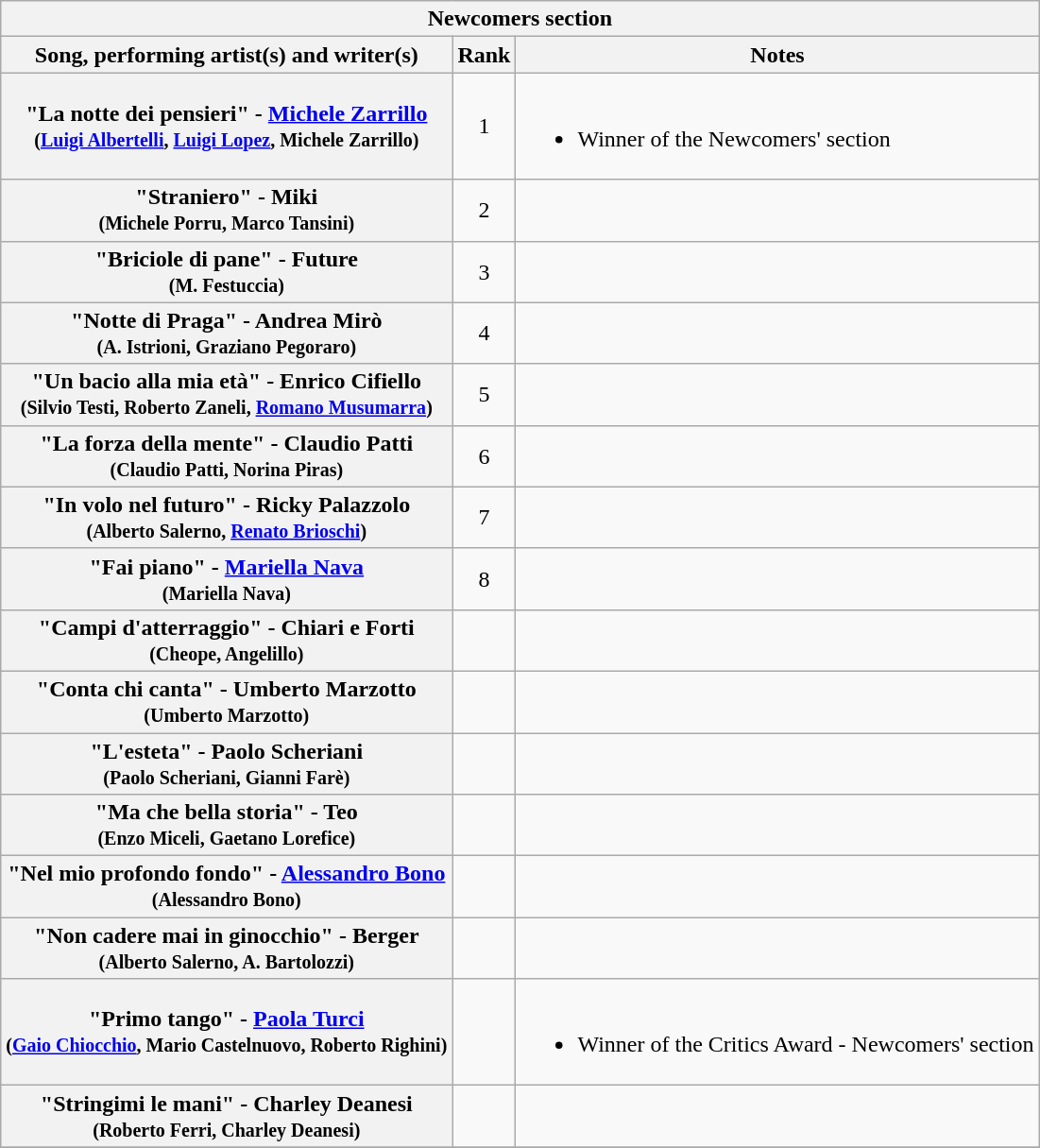<table class="plainrowheaders wikitable">
<tr>
<th colspan="3">Newcomers section </th>
</tr>
<tr>
<th>Song, performing artist(s) and writer(s)</th>
<th>Rank</th>
<th>Notes</th>
</tr>
<tr>
<th scope="row">"La notte dei pensieri" - <a href='#'>Michele Zarrillo</a>   <br><small> (<a href='#'>Luigi Albertelli</a>, <a href='#'>Luigi Lopez</a>, Michele Zarrillo)</small></th>
<td style="text-align:center;">1</td>
<td><br><ul><li>Winner of the Newcomers' section</li></ul></td>
</tr>
<tr>
<th scope="row">"Straniero" - Miki <br><small> (Michele Porru, Marco Tansini)</small></th>
<td style="text-align:center;">2</td>
<td></td>
</tr>
<tr>
<th scope="row">"Briciole di pane" - Future <br><small> (M. Festuccia)</small></th>
<td style="text-align:center;">3</td>
<td></td>
</tr>
<tr>
<th scope="row">"Notte di Praga" -  Andrea Mirò <br><small> (A. Istrioni, Graziano Pegoraro)</small></th>
<td style="text-align:center;">4</td>
<td></td>
</tr>
<tr>
<th scope="row">"Un bacio alla mia età" -  Enrico Cifiello  <br><small> (Silvio Testi, Roberto Zaneli, <a href='#'>Romano Musumarra</a>)</small></th>
<td style="text-align:center;">5</td>
<td></td>
</tr>
<tr>
<th scope="row">"La forza della mente" -  Claudio Patti  <br><small> (Claudio Patti, Norina Piras)</small></th>
<td style="text-align:center;">6</td>
<td></td>
</tr>
<tr>
<th scope="row">"In volo nel futuro" - Ricky Palazzolo <br><small> (Alberto Salerno, <a href='#'>Renato Brioschi</a>)</small></th>
<td style="text-align:center;">7</td>
<td></td>
</tr>
<tr>
<th scope="row">"Fai piano" -  <a href='#'>Mariella Nava</a> <br><small> (Mariella Nava)</small></th>
<td style="text-align:center;">8</td>
<td></td>
</tr>
<tr>
<th scope="row">"Campi d'atterraggio" -  Chiari e Forti <br><small> (Cheope, Angelillo)</small></th>
<td></td>
<td></td>
</tr>
<tr>
<th scope="row">"Conta chi canta" - Umberto Marzotto  <br><small> (Umberto Marzotto)</small></th>
<td></td>
<td></td>
</tr>
<tr>
<th scope="row">"L'esteta" - Paolo Scheriani <br><small> (Paolo Scheriani, Gianni Farè)</small></th>
<td></td>
<td></td>
</tr>
<tr>
<th scope="row">"Ma che bella storia" - Teo <br><small> (Enzo Miceli, Gaetano Lorefice)</small></th>
<td></td>
<td></td>
</tr>
<tr>
<th scope="row">"Nel mio profondo fondo" -   <a href='#'>Alessandro Bono</a><br><small> (Alessandro Bono)</small></th>
<td></td>
<td></td>
</tr>
<tr>
<th scope="row">"Non cadere mai in ginocchio" - Berger<br><small> (Alberto Salerno, A. Bartolozzi)</small></th>
<td></td>
<td></td>
</tr>
<tr>
<th scope="row">"Primo tango" - <a href='#'>Paola Turci</a> <br><small> (<a href='#'>Gaio Chiocchio</a>, Mario Castelnuovo, Roberto Righini)</small></th>
<td></td>
<td><br><ul><li>Winner of the Critics Award - Newcomers' section</li></ul></td>
</tr>
<tr>
<th scope="row">"Stringimi le mani" - Charley Deanesi <br><small> (Roberto Ferri, Charley Deanesi)</small></th>
<td></td>
<td></td>
</tr>
<tr>
</tr>
</table>
